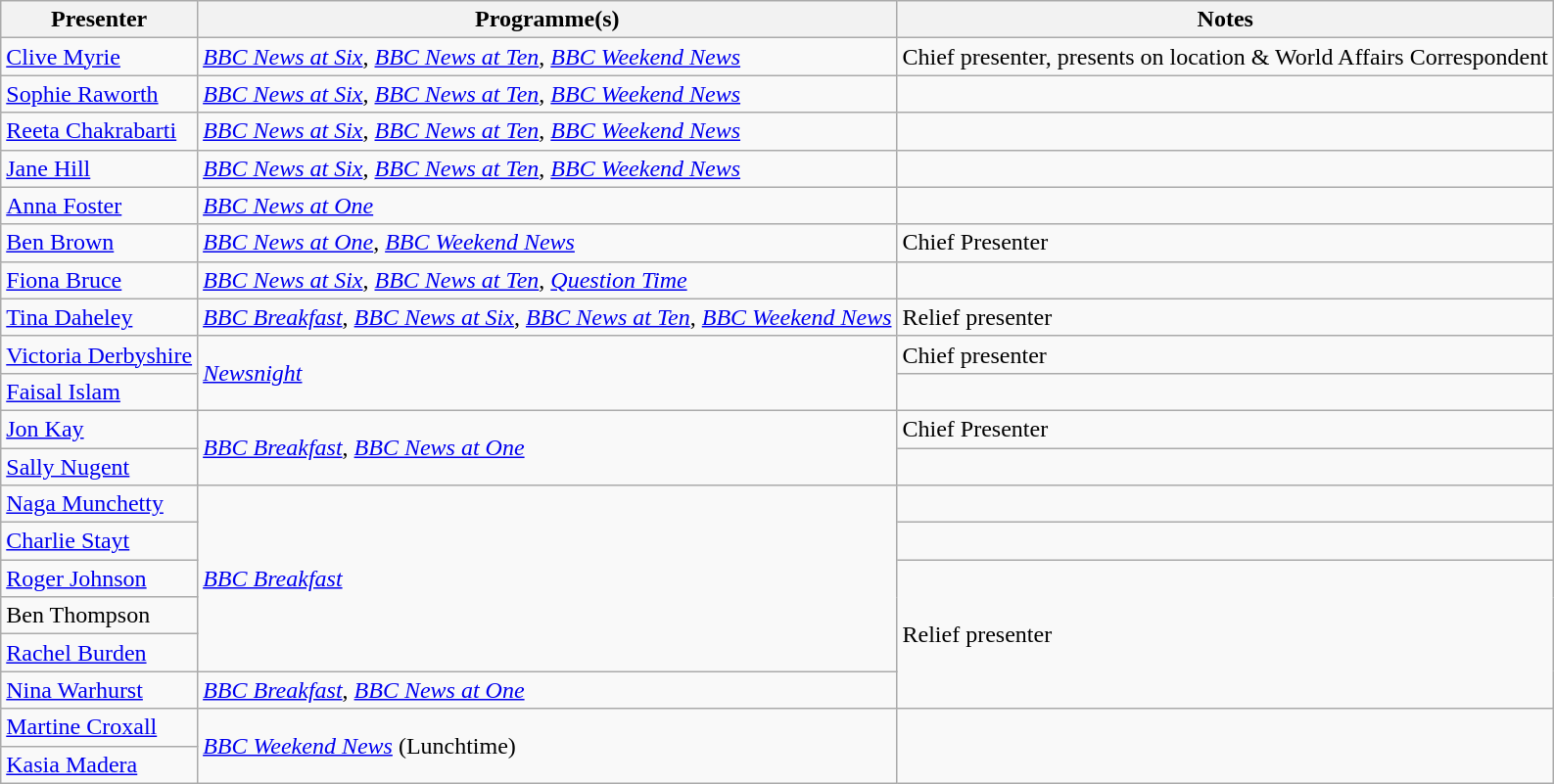<table class="wikitable sortable">
<tr>
<th>Presenter</th>
<th>Programme(s)</th>
<th>Notes</th>
</tr>
<tr>
<td><a href='#'>Clive Myrie</a></td>
<td><em><a href='#'>BBC News at Six</a></em>, <em><a href='#'>BBC News at Ten</a></em>, <em><a href='#'>BBC Weekend News</a></em></td>
<td>Chief presenter, presents on location & World Affairs Correspondent</td>
</tr>
<tr>
<td><a href='#'>Sophie Raworth</a></td>
<td><em><a href='#'>BBC News at Six</a></em>, <em><a href='#'>BBC News at Ten</a></em>, <em><a href='#'>BBC Weekend News</a></em></td>
<td></td>
</tr>
<tr>
<td><a href='#'>Reeta Chakrabarti</a></td>
<td><em><a href='#'>BBC News at Six</a></em>, <em><a href='#'>BBC News at Ten</a></em>, <em><a href='#'>BBC Weekend News</a></em></td>
<td></td>
</tr>
<tr>
<td><a href='#'>Jane Hill</a></td>
<td><em><a href='#'>BBC News at Six</a></em>, <em><a href='#'>BBC News at Ten</a></em>, <em><a href='#'>BBC Weekend News</a></em></td>
<td></td>
</tr>
<tr>
<td><a href='#'>Anna Foster</a></td>
<td><em><a href='#'>BBC News at One</a></em></td>
<td></td>
</tr>
<tr>
<td><a href='#'>Ben Brown</a></td>
<td><em><a href='#'>BBC News at One</a></em>, <em><a href='#'>BBC Weekend News</a></em></td>
<td>Chief Presenter</td>
</tr>
<tr>
<td><a href='#'>Fiona Bruce</a></td>
<td><em><a href='#'>BBC News at Six</a></em>, <em><a href='#'>BBC News at Ten</a></em>, <em><a href='#'>Question Time</a></em></td>
<td></td>
</tr>
<tr>
<td><a href='#'>Tina Daheley</a></td>
<td><em><a href='#'>BBC Breakfast</a></em>, <em><a href='#'>BBC News at Six</a></em>, <em><a href='#'>BBC News at Ten</a></em>, <em><a href='#'>BBC Weekend News</a></em></td>
<td>Relief presenter</td>
</tr>
<tr>
<td><a href='#'>Victoria Derbyshire</a></td>
<td rowspan="2"><em><a href='#'>Newsnight</a></em></td>
<td>Chief presenter</td>
</tr>
<tr>
<td><a href='#'>Faisal Islam</a></td>
<td></td>
</tr>
<tr>
<td><a href='#'>Jon Kay</a></td>
<td rowspan="2"><em><a href='#'>BBC Breakfast</a></em>, <em><a href='#'>BBC News at One</a></em></td>
<td>Chief Presenter</td>
</tr>
<tr>
<td><a href='#'>Sally Nugent</a></td>
<td></td>
</tr>
<tr>
<td><a href='#'>Naga Munchetty</a></td>
<td rowspan="5"><em><a href='#'>BBC Breakfast</a></em></td>
<td></td>
</tr>
<tr>
<td><a href='#'>Charlie Stayt</a></td>
<td></td>
</tr>
<tr>
<td><a href='#'>Roger Johnson</a></td>
<td rowspan="4">Relief presenter</td>
</tr>
<tr>
<td>Ben Thompson</td>
</tr>
<tr>
<td><a href='#'>Rachel Burden</a></td>
</tr>
<tr>
<td><a href='#'>Nina Warhurst</a></td>
<td><em><a href='#'>BBC Breakfast</a></em>, <em><a href='#'>BBC News at One</a></em></td>
</tr>
<tr>
<td><a href='#'>Martine Croxall</a></td>
<td rowspan="2"><em><a href='#'>BBC Weekend News</a></em> (Lunchtime)</td>
<td rowspan="2"></td>
</tr>
<tr>
<td><a href='#'>Kasia Madera</a></td>
</tr>
</table>
